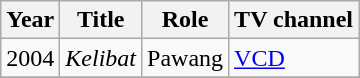<table class="wikitable">
<tr>
<th>Year</th>
<th>Title</th>
<th>Role</th>
<th>TV channel</th>
</tr>
<tr>
<td>2004</td>
<td><em>Kelibat</em></td>
<td>Pawang</td>
<td><a href='#'>VCD</a></td>
</tr>
<tr>
</tr>
</table>
